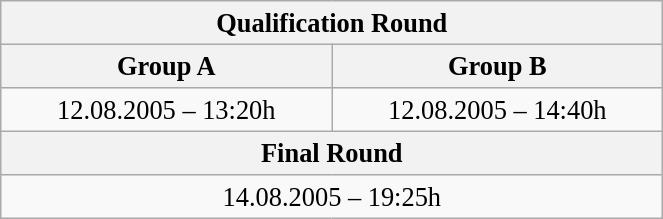<table class="wikitable" style=" text-align:center; font-size:110%;" width="35%">
<tr>
<th colspan="2">Qualification Round</th>
</tr>
<tr>
<th>Group A</th>
<th>Group B</th>
</tr>
<tr>
<td>12.08.2005 – 13:20h</td>
<td>12.08.2005 – 14:40h</td>
</tr>
<tr>
<th colspan="2">Final Round</th>
</tr>
<tr>
<td colspan="2">14.08.2005 – 19:25h</td>
</tr>
</table>
